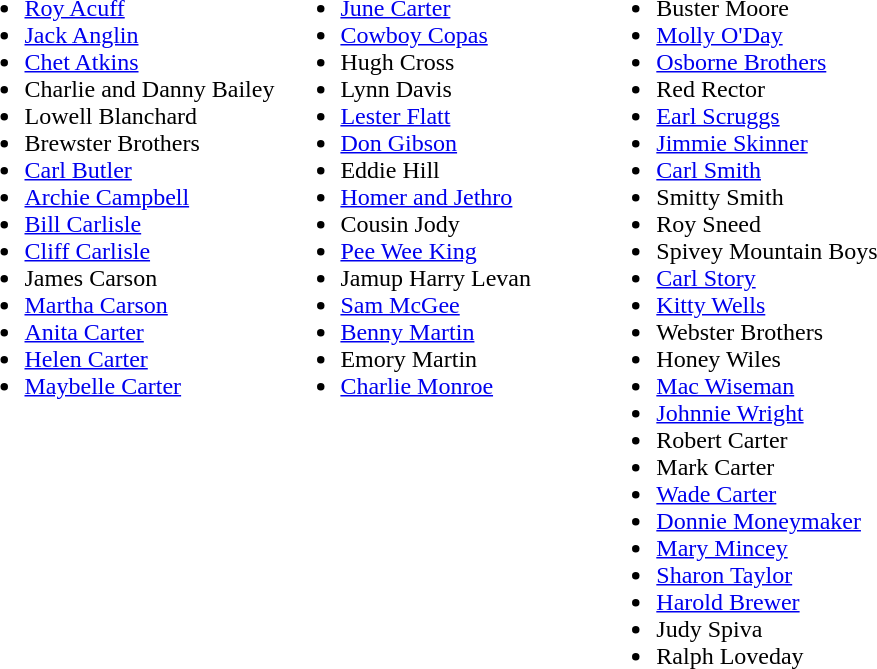<table>
<tr>
<td width="33%" valign="top"><br><ul><li><a href='#'>Roy Acuff</a></li><li><a href='#'>Jack Anglin</a></li><li><a href='#'>Chet Atkins</a></li><li>Charlie and Danny Bailey</li><li>Lowell Blanchard</li><li>Brewster Brothers</li><li><a href='#'>Carl Butler</a></li><li><a href='#'>Archie Campbell</a></li><li><a href='#'>Bill Carlisle</a></li><li><a href='#'>Cliff Carlisle</a></li><li>James Carson</li><li><a href='#'>Martha Carson</a></li><li><a href='#'>Anita Carter</a></li><li><a href='#'>Helen Carter</a></li><li><a href='#'>Maybelle Carter</a></li></ul></td>
<td width="33%" valign="top"><br><ul><li><a href='#'>June Carter</a></li><li><a href='#'>Cowboy Copas</a></li><li>Hugh Cross</li><li>Lynn Davis</li><li><a href='#'>Lester Flatt</a></li><li><a href='#'>Don Gibson</a></li><li>Eddie Hill</li><li><a href='#'>Homer and Jethro</a></li><li>Cousin Jody</li><li><a href='#'>Pee Wee King</a></li><li>Jamup Harry Levan</li><li><a href='#'>Sam McGee</a></li><li><a href='#'>Benny Martin</a></li><li>Emory Martin</li><li><a href='#'>Charlie Monroe</a></li></ul></td>
<td width="34%" valign="top"><br><ul><li>Buster Moore</li><li><a href='#'>Molly O'Day</a></li><li><a href='#'>Osborne Brothers</a></li><li>Red Rector</li><li><a href='#'>Earl Scruggs</a></li><li><a href='#'>Jimmie Skinner</a></li><li><a href='#'>Carl Smith</a></li><li>Smitty Smith</li><li>Roy Sneed</li><li>Spivey Mountain Boys</li><li><a href='#'>Carl Story</a></li><li><a href='#'>Kitty Wells</a></li><li>Webster Brothers</li><li>Honey Wiles</li><li><a href='#'>Mac Wiseman</a></li><li><a href='#'>Johnnie Wright</a></li><li>Robert Carter</li><li>Mark Carter</li><li><a href='#'>Wade Carter</a></li><li><a href='#'>Donnie Moneymaker</a></li><li><a href='#'>Mary Mincey</a></li><li><a href='#'>Sharon Taylor</a></li><li><a href='#'>Harold Brewer</a></li><li>Judy Spiva</li><li>Ralph Loveday</li></ul></td>
</tr>
</table>
